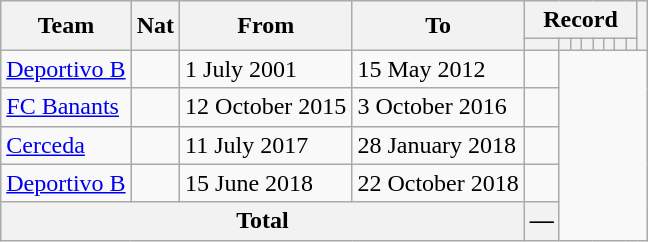<table class="wikitable" style="text-align: center">
<tr>
<th rowspan="2">Team</th>
<th rowspan="2">Nat</th>
<th rowspan="2">From</th>
<th rowspan="2">To</th>
<th colspan="8">Record</th>
<th rowspan=2></th>
</tr>
<tr>
<th></th>
<th></th>
<th></th>
<th></th>
<th></th>
<th></th>
<th></th>
<th></th>
</tr>
<tr>
<td align=left><a href='#'>Deportivo B</a></td>
<td></td>
<td align=left>1 July 2001</td>
<td align=left>15 May 2012<br></td>
<td></td>
</tr>
<tr>
<td align=left><a href='#'>FC Banants</a></td>
<td></td>
<td align=left>12 October 2015</td>
<td align=left>3 October 2016<br></td>
<td></td>
</tr>
<tr>
<td align=left><a href='#'>Cerceda</a></td>
<td></td>
<td align=left>11 July 2017</td>
<td align=left>28 January 2018<br></td>
<td></td>
</tr>
<tr>
<td align=left><a href='#'>Deportivo B</a></td>
<td></td>
<td align=left>15 June 2018</td>
<td align=left>22 October 2018<br></td>
<td></td>
</tr>
<tr>
<th colspan="4">Total<br></th>
<th>—</th>
</tr>
</table>
